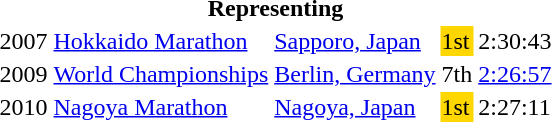<table>
<tr>
<th colspan="5">Representing </th>
</tr>
<tr>
<td>2007</td>
<td><a href='#'>Hokkaido Marathon</a></td>
<td><a href='#'>Sapporo, Japan</a></td>
<td bgcolor="gold">1st</td>
<td>2:30:43</td>
</tr>
<tr>
<td>2009</td>
<td><a href='#'>World Championships</a></td>
<td><a href='#'>Berlin, Germany</a></td>
<td>7th</td>
<td><a href='#'>2:26:57</a></td>
</tr>
<tr>
<td>2010</td>
<td><a href='#'>Nagoya Marathon</a></td>
<td><a href='#'>Nagoya, Japan</a></td>
<td bgcolor=gold>1st</td>
<td>2:27:11</td>
</tr>
</table>
